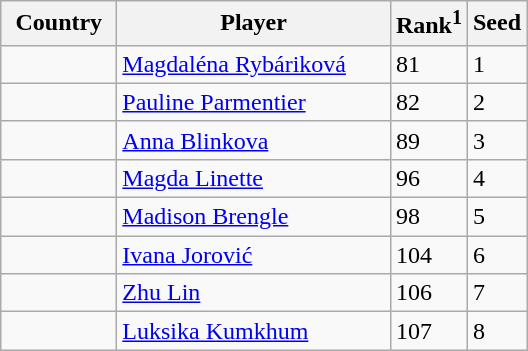<table class="sortable wikitable">
<tr>
<th width="70">Country</th>
<th width="175">Player</th>
<th>Rank<sup>1</sup></th>
<th>Seed</th>
</tr>
<tr>
<td></td>
<td><a href='#'>Magdaléna Rybáriková</a></td>
<td>81</td>
<td>1</td>
</tr>
<tr>
<td></td>
<td><a href='#'>Pauline Parmentier</a></td>
<td>82</td>
<td>2</td>
</tr>
<tr>
<td></td>
<td><a href='#'>Anna Blinkova</a></td>
<td>89</td>
<td>3</td>
</tr>
<tr>
<td></td>
<td><a href='#'>Magda Linette</a></td>
<td>96</td>
<td>4</td>
</tr>
<tr>
<td></td>
<td><a href='#'>Madison Brengle</a></td>
<td>98</td>
<td>5</td>
</tr>
<tr>
<td></td>
<td><a href='#'>Ivana Jorović</a></td>
<td>104</td>
<td>6</td>
</tr>
<tr>
<td></td>
<td><a href='#'>Zhu Lin</a></td>
<td>106</td>
<td>7</td>
</tr>
<tr>
<td></td>
<td><a href='#'>Luksika Kumkhum</a></td>
<td>107</td>
<td>8</td>
</tr>
</table>
